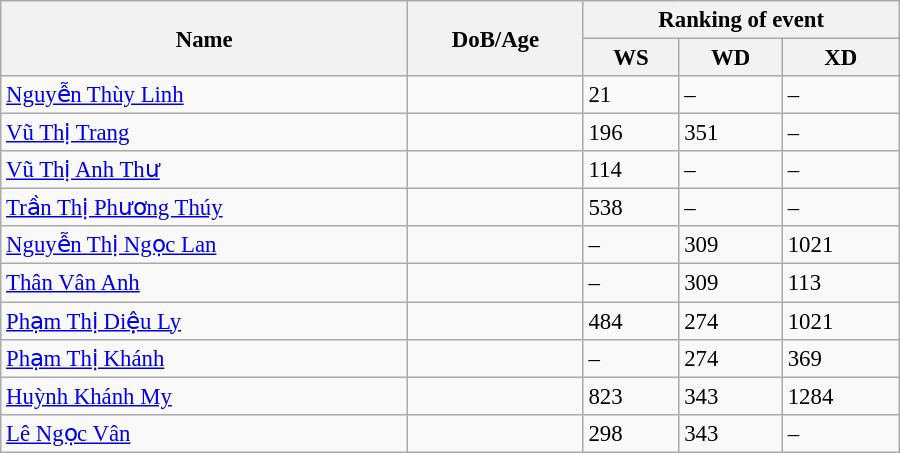<table class="wikitable" style="width:600px; font-size:95%;">
<tr>
<th rowspan="2" align="left">Name</th>
<th rowspan="2" align="left">DoB/Age</th>
<th colspan="3" align="center">Ranking of event</th>
</tr>
<tr>
<th align="center">WS</th>
<th>WD</th>
<th align="center">XD</th>
</tr>
<tr>
<td><a href='#'>Nguyễn Thùy Linh</a></td>
<td></td>
<td>21</td>
<td>–</td>
<td>–</td>
</tr>
<tr>
<td><a href='#'>Vũ Thị Trang</a></td>
<td></td>
<td>196</td>
<td>351</td>
<td>–</td>
</tr>
<tr>
<td><a href='#'>Vũ Thị Anh Thư</a></td>
<td></td>
<td>114</td>
<td>–</td>
<td>–</td>
</tr>
<tr>
<td><a href='#'>Trần Thị Phương Thúy</a></td>
<td></td>
<td>538</td>
<td>–</td>
<td>–</td>
</tr>
<tr>
<td><a href='#'>Nguyễn Thị Ngọc Lan</a></td>
<td></td>
<td>–</td>
<td>309</td>
<td>1021</td>
</tr>
<tr>
<td><a href='#'>Thân Vân Anh</a></td>
<td></td>
<td>–</td>
<td>309</td>
<td>113</td>
</tr>
<tr>
<td><a href='#'>Phạm Thị Diệu Ly</a></td>
<td></td>
<td>484</td>
<td>274</td>
<td>1021</td>
</tr>
<tr>
<td><a href='#'>Phạm Thị Khánh</a></td>
<td></td>
<td>–</td>
<td>274</td>
<td>369</td>
</tr>
<tr>
<td><a href='#'>Huỳnh Khánh My</a></td>
<td></td>
<td>823</td>
<td>343</td>
<td>1284</td>
</tr>
<tr>
<td><a href='#'>Lê Ngọc Vân</a></td>
<td></td>
<td>298</td>
<td>343</td>
<td>–</td>
</tr>
</table>
